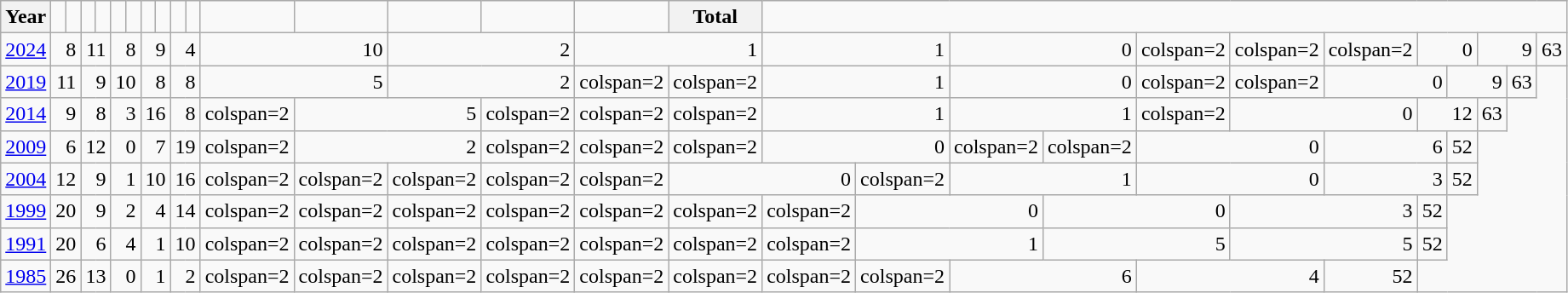<table class="wikitable" style="text-align:right; padding-left:1em">
<tr>
<th align="left">Year</th>
<td></td>
<td></td>
<td></td>
<td></td>
<td></td>
<td></td>
<td></td>
<td></td>
<td></td>
<td></td>
<td></td>
<td></td>
<td></td>
<td></td>
<td></td>
<th align="left">Total</th>
</tr>
<tr>
<td><a href='#'>2024</a></td>
<td colspan=2>8</td>
<td colspan=2>11</td>
<td colspan=2>8</td>
<td colspan=2>9</td>
<td colspan=2>4</td>
<td colspan=2>10</td>
<td colspan=2>2</td>
<td colspan=2>1</td>
<td colspan=2>1</td>
<td colspan=2>0</td>
<td>colspan=2 </td>
<td>colspan=2 </td>
<td>colspan=2 </td>
<td colspan=2>0</td>
<td colspan=2>9</td>
<td>63</td>
</tr>
<tr>
<td align=left><a href='#'>2019</a></td>
<td colspan=2>11</td>
<td colspan=2>9</td>
<td colspan=2>10</td>
<td colspan=2>8</td>
<td colspan=2>8</td>
<td colspan=2>5</td>
<td colspan=2>2</td>
<td>colspan=2 </td>
<td>colspan=2 </td>
<td colspan=2>1</td>
<td colspan=2>0</td>
<td>colspan=2 </td>
<td>colspan=2 </td>
<td colspan=2>0</td>
<td colspan=2>9</td>
<td>63</td>
</tr>
<tr>
<td align=left><a href='#'>2014</a></td>
<td colspan=2>9</td>
<td colspan=2>8</td>
<td colspan=2>3</td>
<td colspan=2>16</td>
<td colspan=2>8</td>
<td>colspan=2 </td>
<td colspan=2>5</td>
<td>colspan=2 </td>
<td>colspan=2 </td>
<td>colspan=2 </td>
<td colspan=2>1</td>
<td colspan=2>1</td>
<td>colspan=2 </td>
<td colspan=2>0</td>
<td colspan=2>12</td>
<td>63</td>
</tr>
<tr>
<td align=left><a href='#'>2009</a></td>
<td colspan=2>6</td>
<td colspan=2>12</td>
<td colspan=2>0</td>
<td colspan=2>7</td>
<td colspan=2>19</td>
<td>colspan=2 </td>
<td colspan=2>2</td>
<td>colspan=2 </td>
<td>colspan=2 </td>
<td>colspan=2 </td>
<td colspan=2>0</td>
<td>colspan=2 </td>
<td>colspan=2 </td>
<td colspan=2>0</td>
<td colspan=2>6</td>
<td>52</td>
</tr>
<tr>
<td align=left><a href='#'>2004</a></td>
<td colspan=2>12</td>
<td colspan=2>9</td>
<td colspan=2>1</td>
<td colspan=2>10</td>
<td colspan=2>16</td>
<td>colspan=2 </td>
<td>colspan=2 </td>
<td>colspan=2 </td>
<td>colspan=2 </td>
<td>colspan=2 </td>
<td colspan=2>0</td>
<td>colspan=2 </td>
<td colspan=2>1</td>
<td colspan=2>0</td>
<td colspan=2>3</td>
<td>52</td>
</tr>
<tr>
<td align=left><a href='#'>1999</a></td>
<td colspan=2>20</td>
<td colspan=2>9</td>
<td colspan=2>2</td>
<td colspan=2>4</td>
<td colspan=2>14</td>
<td>colspan=2 </td>
<td>colspan=2 </td>
<td>colspan=2 </td>
<td>colspan=2 </td>
<td>colspan=2 </td>
<td>colspan=2 </td>
<td>colspan=2 </td>
<td colspan=2>0</td>
<td colspan=2>0</td>
<td colspan=2>3</td>
<td>52</td>
</tr>
<tr>
<td align=left><a href='#'>1991</a></td>
<td colspan=2>20</td>
<td colspan=2>6</td>
<td colspan=2>4</td>
<td colspan=2>1</td>
<td colspan=2>10</td>
<td>colspan=2 </td>
<td>colspan=2 </td>
<td>colspan=2 </td>
<td>colspan=2 </td>
<td>colspan=2 </td>
<td>colspan=2 </td>
<td>colspan=2 </td>
<td colspan=2>1</td>
<td colspan=2>5</td>
<td colspan=2>5</td>
<td>52</td>
</tr>
<tr>
<td align=left><a href='#'>1985</a></td>
<td colspan=2>26</td>
<td colspan=2>13</td>
<td colspan=2>0</td>
<td colspan=2>1</td>
<td colspan=2>2</td>
<td>colspan=2 </td>
<td>colspan=2 </td>
<td>colspan=2 </td>
<td>colspan=2 </td>
<td>colspan=2 </td>
<td>colspan=2 </td>
<td>colspan=2 </td>
<td>colspan=2 </td>
<td colspan=2>6</td>
<td colspan=2>4</td>
<td>52</td>
</tr>
</table>
